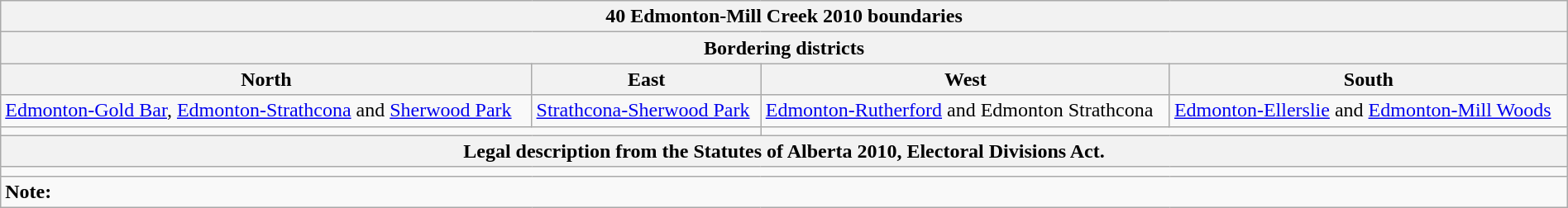<table class="wikitable collapsible collapsed" style="width:100%;">
<tr>
<th colspan=4>40 Edmonton-Mill Creek 2010 boundaries</th>
</tr>
<tr>
<th colspan=4>Bordering districts</th>
</tr>
<tr>
<th>North</th>
<th>East</th>
<th>West</th>
<th>South</th>
</tr>
<tr>
<td><a href='#'>Edmonton-Gold Bar</a>, <a href='#'>Edmonton-Strathcona</a> and <a href='#'>Sherwood Park</a></td>
<td><a href='#'>Strathcona-Sherwood Park</a></td>
<td><a href='#'>Edmonton-Rutherford</a> and Edmonton Strathcona</td>
<td><a href='#'>Edmonton-Ellerslie</a> and <a href='#'>Edmonton-Mill Woods</a></td>
</tr>
<tr>
<td colspan=2 align=center></td>
<td colspan=2 align=center></td>
</tr>
<tr>
<th colspan=4>Legal description from the Statutes of Alberta 2010, Electoral Divisions Act.</th>
</tr>
<tr>
<td colspan=4></td>
</tr>
<tr>
<td colspan=4><strong>Note:</strong></td>
</tr>
</table>
